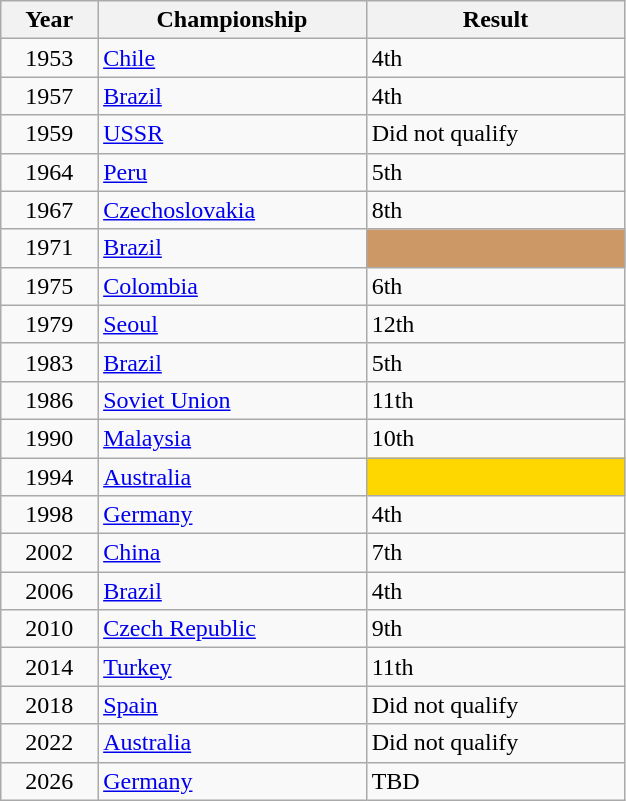<table class="wikitable" border="1" width=33%>
<tr>
<th>Year</th>
<th>Championship</th>
<th "font-size:70%">Result</th>
</tr>
<tr>
<td align=center>1953</td>
<td><a href='#'>Chile</a></td>
<td>4th</td>
</tr>
<tr>
<td align=center>1957</td>
<td><a href='#'>Brazil</a></td>
<td>4th</td>
</tr>
<tr>
<td align=center>1959</td>
<td><a href='#'>USSR</a></td>
<td>Did not qualify</td>
</tr>
<tr>
<td align=center>1964</td>
<td><a href='#'>Peru</a></td>
<td>5th</td>
</tr>
<tr>
<td align=center>1967</td>
<td><a href='#'>Czechoslovakia</a></td>
<td>8th</td>
</tr>
<tr>
<td align=center>1971</td>
<td><a href='#'>Brazil</a></td>
<td bgcolor=cc9966></td>
</tr>
<tr>
<td align=center>1975</td>
<td><a href='#'>Colombia</a></td>
<td>6th</td>
</tr>
<tr>
<td align=center>1979</td>
<td><a href='#'>Seoul</a></td>
<td>12th</td>
</tr>
<tr>
<td align=center>1983</td>
<td><a href='#'>Brazil</a></td>
<td>5th</td>
</tr>
<tr>
<td align=center>1986</td>
<td><a href='#'>Soviet Union</a></td>
<td>11th</td>
</tr>
<tr>
<td align=center>1990</td>
<td><a href='#'>Malaysia</a></td>
<td>10th</td>
</tr>
<tr>
<td align=center>1994</td>
<td><a href='#'>Australia</a></td>
<td bgcolor=gold></td>
</tr>
<tr>
<td align=center>1998</td>
<td><a href='#'>Germany</a></td>
<td>4th</td>
</tr>
<tr>
<td align=center>2002</td>
<td><a href='#'>China</a></td>
<td>7th</td>
</tr>
<tr>
<td align=center>2006</td>
<td><a href='#'>Brazil</a></td>
<td>4th</td>
</tr>
<tr>
<td align=center>2010</td>
<td><a href='#'>Czech Republic</a></td>
<td>9th</td>
</tr>
<tr>
<td align=center>2014</td>
<td><a href='#'>Turkey</a></td>
<td>11th</td>
</tr>
<tr>
<td align=center>2018</td>
<td><a href='#'>Spain</a></td>
<td>Did not qualify</td>
</tr>
<tr>
<td align=center>2022</td>
<td><a href='#'>Australia</a></td>
<td>Did not qualify</td>
</tr>
<tr>
<td align=center>2026</td>
<td><a href='#'>Germany</a></td>
<td>TBD</td>
</tr>
</table>
